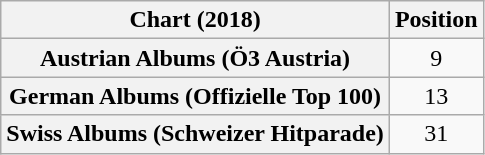<table class="wikitable sortable plainrowheaders" style="text-align:center">
<tr>
<th scope="col">Chart (2018)</th>
<th scope="col">Position</th>
</tr>
<tr>
<th scope="row">Austrian Albums (Ö3 Austria)</th>
<td>9</td>
</tr>
<tr>
<th scope="row">German Albums (Offizielle Top 100)</th>
<td>13</td>
</tr>
<tr>
<th scope="row">Swiss Albums (Schweizer Hitparade)</th>
<td>31</td>
</tr>
</table>
